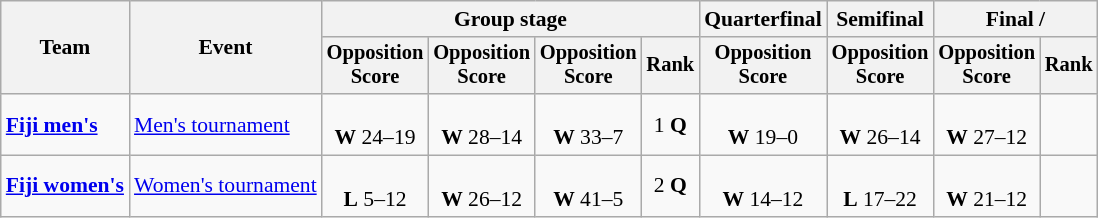<table class=wikitable style=font-size:90%;text-align:center>
<tr>
<th rowspan=2>Team</th>
<th rowspan=2>Event</th>
<th colspan=4>Group stage</th>
<th>Quarterfinal</th>
<th>Semifinal</th>
<th colspan=2>Final / </th>
</tr>
<tr style=font-size:95%>
<th>Opposition<br>Score</th>
<th>Opposition<br>Score</th>
<th>Opposition<br>Score</th>
<th>Rank</th>
<th>Opposition<br>Score</th>
<th>Opposition<br>Score</th>
<th>Opposition<br>Score</th>
<th>Rank</th>
</tr>
<tr>
<td align=left><strong><a href='#'>Fiji men's</a></strong></td>
<td align=left><a href='#'>Men's tournament</a></td>
<td><br><strong>W</strong> 24–19</td>
<td><br><strong>W</strong> 28–14</td>
<td><br><strong>W</strong> 33–7</td>
<td>1 <strong>Q</strong></td>
<td><br><strong>W</strong> 19–0</td>
<td><br><strong>W</strong> 26–14</td>
<td><br><strong>W</strong> 27–12</td>
<td></td>
</tr>
<tr>
<td align=left><strong><a href='#'>Fiji women's</a></strong></td>
<td align=left><a href='#'>Women's tournament</a></td>
<td><br><strong>L</strong> 5–12</td>
<td><br><strong>W</strong> 26–12</td>
<td><br><strong>W</strong> 41–5</td>
<td>2 <strong>Q</strong></td>
<td><br><strong>W</strong> 14–12</td>
<td><br><strong>L</strong> 17–22</td>
<td><br><strong>W</strong> 21–12</td>
<td></td>
</tr>
</table>
